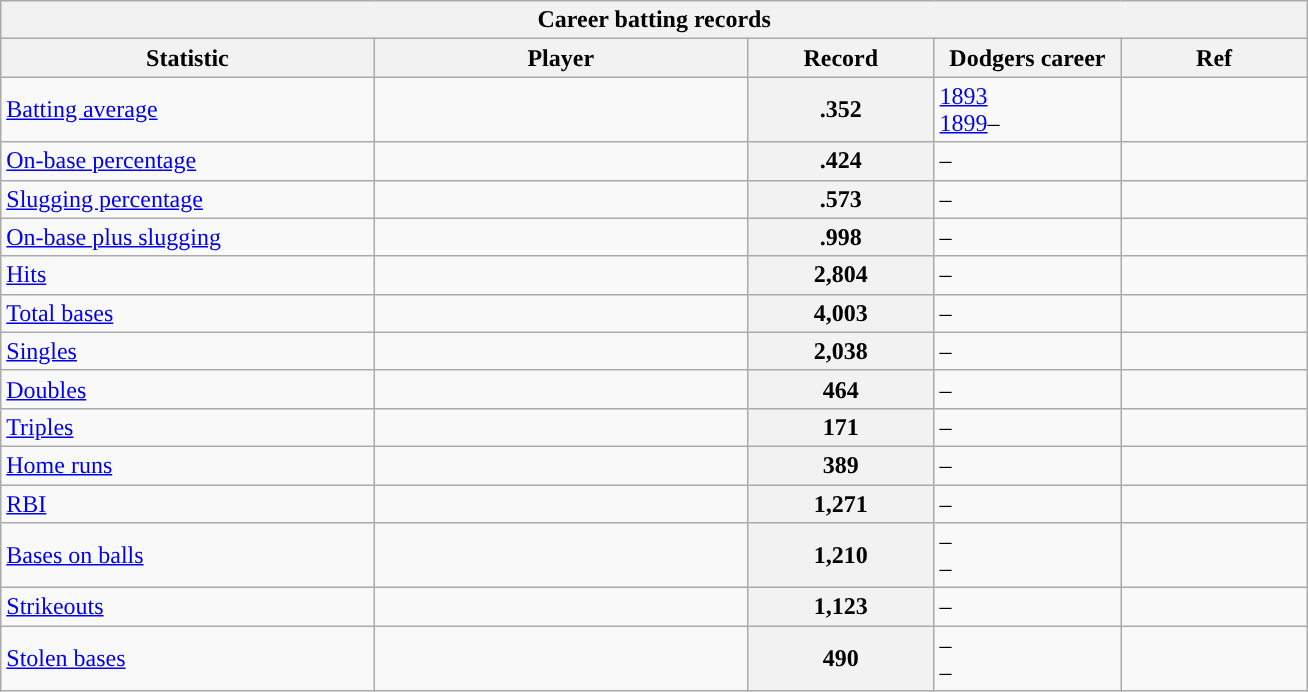<table class="wikitable" width="69%">
<tr>
<th colspan=5>Career batting records</th>
</tr>
<tr>
<th scope="col" width=20%>Statistic</th>
<th scope="col" width=20%>Player</th>
<th scope="col" width=10% class="unsortable">Record</th>
<th scope="col" width=10%>Dodgers career</th>
<th scope="col" width=10% class="unsortable">Ref</th>
</tr>
<tr>
<td><a href='#'>Batting average</a></td>
<td></td>
<th scope="row">.352</th>
<td><a href='#'>1893</a><br><a href='#'>1899</a>–</td>
<td></td>
</tr>
<tr>
<td><a href='#'>On-base percentage</a></td>
<td></td>
<th scope="row">.424</th>
<td>–</td>
<td></td>
</tr>
<tr>
<td><a href='#'>Slugging percentage</a></td>
<td></td>
<th scope="row">.573</th>
<td>–</td>
<td></td>
</tr>
<tr>
<td><a href='#'>On-base plus slugging</a></td>
<td></td>
<th scope="row">.998</th>
<td>–</td>
<td></td>
</tr>
<tr>
<td><a href='#'>Hits</a></td>
<td></td>
<th scope="row">2,804</th>
<td>–</td>
<td></td>
</tr>
<tr>
<td><a href='#'>Total bases</a></td>
<td></td>
<th scope="row">4,003</th>
<td>–</td>
<td></td>
</tr>
<tr>
<td><a href='#'>Singles</a></td>
<td></td>
<th scope="row">2,038</th>
<td>–</td>
<td></td>
</tr>
<tr>
<td><a href='#'>Doubles</a></td>
<td></td>
<th scope="row">464</th>
<td>–</td>
<td></td>
</tr>
<tr>
<td><a href='#'>Triples</a></td>
<td></td>
<th scope="row">171</th>
<td>–</td>
<td></td>
</tr>
<tr>
<td><a href='#'>Home runs</a></td>
<td></td>
<th scope="row">389</th>
<td>–</td>
<td></td>
</tr>
<tr>
<td><a href='#'>RBI</a></td>
<td></td>
<th scope="row">1,271</th>
<td>–</td>
<td></td>
</tr>
<tr>
<td><a href='#'>Bases on balls</a></td>
<td></td>
<th scope="row">1,210</th>
<td>–<br>–</td>
<td></td>
</tr>
<tr>
<td><a href='#'>Strikeouts</a></td>
<td></td>
<th scope="row">1,123</th>
<td>–</td>
<td></td>
</tr>
<tr>
<td><a href='#'>Stolen bases</a></td>
<td></td>
<th scope="row">490</th>
<td>–<br>–</td>
<td></td>
</tr>
</table>
